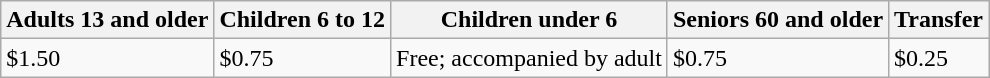<table class="wikitable">
<tr>
<th>Adults 13 and older</th>
<th>Children 6 to 12</th>
<th>Children under 6</th>
<th>Seniors 60 and older</th>
<th>Transfer</th>
</tr>
<tr>
<td>$1.50</td>
<td>$0.75</td>
<td>Free; accompanied by adult</td>
<td>$0.75</td>
<td>$0.25</td>
</tr>
</table>
